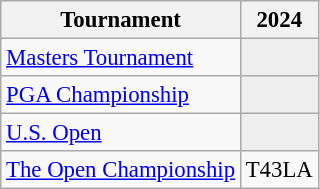<table class="wikitable" style="font-size:95%;text-align:center;">
<tr>
<th>Tournament</th>
<th>2024</th>
</tr>
<tr>
<td align=left><a href='#'>Masters Tournament</a></td>
<td style="background:#eeeeee;"></td>
</tr>
<tr>
<td align=left><a href='#'>PGA Championship</a></td>
<td style="background:#eeeeee;"></td>
</tr>
<tr>
<td align=left><a href='#'>U.S. Open</a></td>
<td style="background:#eeeeee;"></td>
</tr>
<tr>
<td align=left><a href='#'>The Open Championship</a></td>
<td>T43<span>LA</span></td>
</tr>
</table>
